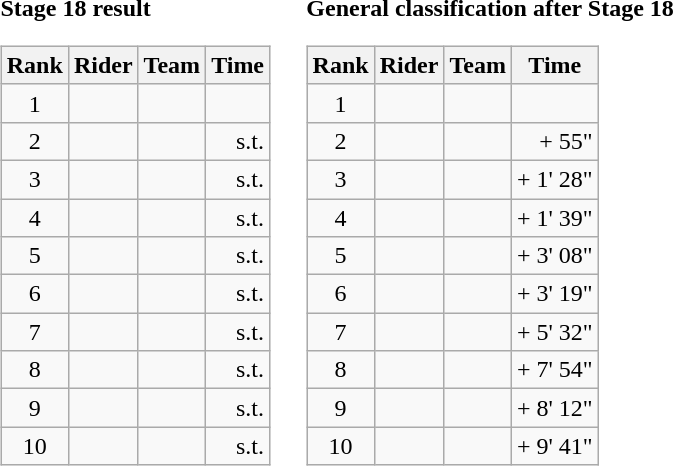<table>
<tr>
<td><strong>Stage 18 result</strong><br><table class="wikitable">
<tr>
<th scope="col">Rank</th>
<th scope="col">Rider</th>
<th scope="col">Team</th>
<th scope="col">Time</th>
</tr>
<tr>
<td style="text-align:center;">1</td>
<td></td>
<td></td>
<td style="text-align:right;"></td>
</tr>
<tr>
<td style="text-align:center;">2</td>
<td></td>
<td></td>
<td style="text-align:right;">s.t.</td>
</tr>
<tr>
<td style="text-align:center;">3</td>
<td></td>
<td></td>
<td style="text-align:right;">s.t.</td>
</tr>
<tr>
<td style="text-align:center;">4</td>
<td></td>
<td></td>
<td style="text-align:right;">s.t.</td>
</tr>
<tr>
<td style="text-align:center;">5</td>
<td></td>
<td></td>
<td style="text-align:right;">s.t.</td>
</tr>
<tr>
<td style="text-align:center;">6</td>
<td></td>
<td></td>
<td style="text-align:right;">s.t.</td>
</tr>
<tr>
<td style="text-align:center;">7</td>
<td></td>
<td></td>
<td style="text-align:right;">s.t.</td>
</tr>
<tr>
<td style="text-align:center;">8</td>
<td></td>
<td></td>
<td style="text-align:right;">s.t.</td>
</tr>
<tr>
<td style="text-align:center;">9</td>
<td></td>
<td></td>
<td style="text-align:right;">s.t.</td>
</tr>
<tr>
<td style="text-align:center;">10</td>
<td></td>
<td></td>
<td style="text-align:right;">s.t.</td>
</tr>
</table>
</td>
<td></td>
<td><strong>General classification after Stage 18</strong><br><table class="wikitable">
<tr>
<th scope="col">Rank</th>
<th scope="col">Rider</th>
<th scope="col">Team</th>
<th scope="col">Time</th>
</tr>
<tr>
<td style="text-align:center;">1</td>
<td></td>
<td></td>
<td style="text-align:right;"></td>
</tr>
<tr>
<td style="text-align:center;">2</td>
<td></td>
<td></td>
<td style="text-align:right;">+ 55"</td>
</tr>
<tr>
<td style="text-align:center;">3</td>
<td></td>
<td></td>
<td style="text-align:right;">+ 1' 28"</td>
</tr>
<tr>
<td style="text-align:center;">4</td>
<td></td>
<td></td>
<td style="text-align:right;">+ 1' 39"</td>
</tr>
<tr>
<td style="text-align:center;">5</td>
<td></td>
<td></td>
<td style="text-align:right;">+ 3' 08"</td>
</tr>
<tr>
<td style="text-align:center;">6</td>
<td></td>
<td></td>
<td style="text-align:right;">+ 3' 19"</td>
</tr>
<tr>
<td style="text-align:center;">7</td>
<td></td>
<td></td>
<td style="text-align:right;">+ 5' 32"</td>
</tr>
<tr>
<td style="text-align:center;">8</td>
<td></td>
<td></td>
<td style="text-align:right;">+ 7' 54"</td>
</tr>
<tr>
<td style="text-align:center;">9</td>
<td></td>
<td></td>
<td style="text-align:right;">+ 8' 12"</td>
</tr>
<tr>
<td style="text-align:center;">10</td>
<td></td>
<td></td>
<td style="text-align:right;">+ 9' 41"</td>
</tr>
</table>
</td>
</tr>
</table>
